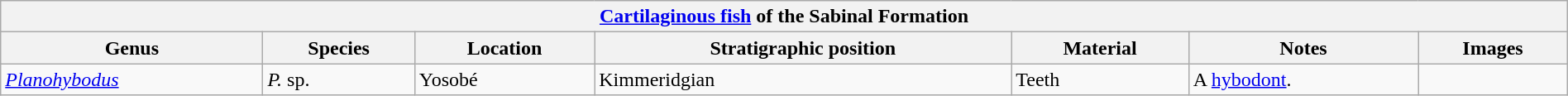<table class="wikitable" width="100%" align="center">
<tr>
<th colspan="8" align="center"><strong><a href='#'>Cartilaginous fish</a> of the Sabinal Formation</strong></th>
</tr>
<tr>
<th>Genus</th>
<th>Species</th>
<th>Location</th>
<th>Stratigraphic position</th>
<th>Material</th>
<th>Notes</th>
<th>Images</th>
</tr>
<tr>
<td><em><a href='#'>Planohybodus</a></em></td>
<td><em>P.</em> sp.</td>
<td>Yosobé</td>
<td>Kimmeridgian</td>
<td>Teeth</td>
<td>A <a href='#'>hybodont</a>.</td>
<td></td>
</tr>
</table>
